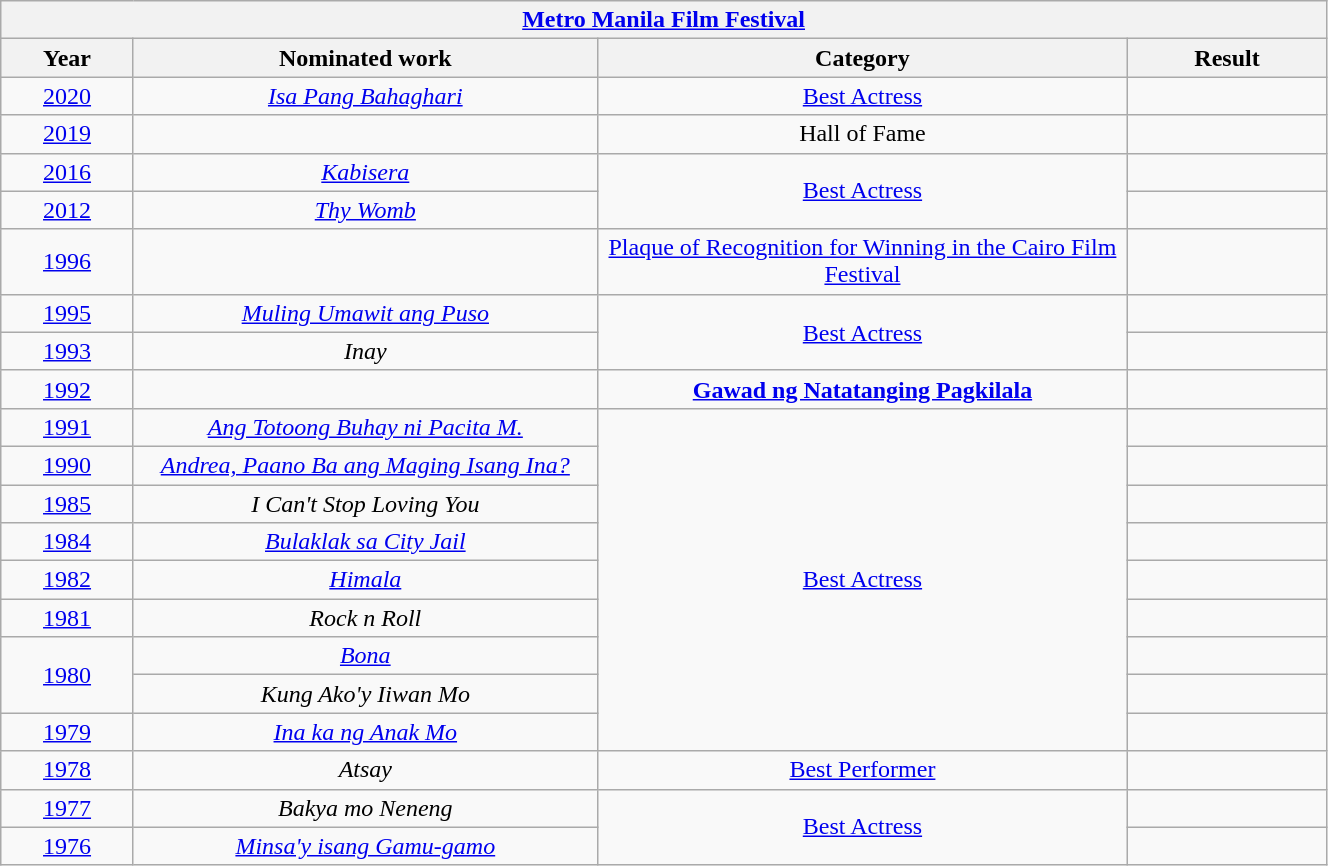<table width="70%" class="wikitable sortable">
<tr>
<th colspan="4" align="center"><a href='#'>Metro Manila Film Festival</a></th>
</tr>
<tr>
<th width="10%">Year</th>
<th width="35%">Nominated work</th>
<th width="40%">Category</th>
<th width="15%">Result</th>
</tr>
<tr>
<td align="center"><a href='#'>2020</a></td>
<td align="center"><em><a href='#'>Isa Pang Bahaghari</a></em></td>
<td align="center"><a href='#'>Best Actress</a></td>
<td></td>
</tr>
<tr>
<td align="center"><a href='#'>2019</a></td>
<td align="center"></td>
<td align="center">Hall of Fame</td>
<td></td>
</tr>
<tr>
<td align="center"><a href='#'>2016</a></td>
<td align="center"><em><a href='#'>Kabisera</a></em></td>
<td rowspan=2 align="center"><a href='#'>Best Actress</a></td>
<td></td>
</tr>
<tr>
<td align="center"><a href='#'>2012</a></td>
<td align="center"><em><a href='#'>Thy Womb</a></em></td>
<td></td>
</tr>
<tr>
<td align="center"><a href='#'>1996</a></td>
<td align="center"></td>
<td align="center"><a href='#'>Plaque of Recognition for Winning in the Cairo Film Festival</a></td>
<td></td>
</tr>
<tr>
<td align="center"><a href='#'>1995</a></td>
<td align="center"><em><a href='#'>Muling Umawit ang Puso</a></em></td>
<td rowspan=2 align="center"><a href='#'>Best Actress</a></td>
<td></td>
</tr>
<tr>
<td align="center"><a href='#'>1993</a></td>
<td align="center"><em>Inay</em></td>
<td></td>
</tr>
<tr>
<td align="center"><a href='#'>1992</a></td>
<td align="center"></td>
<td align="center"><strong><a href='#'>Gawad ng Natatanging Pagkilala</a></strong></td>
<td></td>
</tr>
<tr>
<td align="center"><a href='#'>1991</a></td>
<td align="center"><em><a href='#'>Ang Totoong Buhay ni Pacita M.</a></em></td>
<td align="center" rowspan=9><a href='#'>Best Actress</a></td>
<td></td>
</tr>
<tr>
<td align="center"><a href='#'>1990</a></td>
<td align="center"><em><a href='#'>Andrea, Paano Ba ang Maging Isang Ina?</a></em></td>
<td></td>
</tr>
<tr>
<td align="center"><a href='#'>1985</a></td>
<td align="center"><em>I Can't Stop Loving You</em></td>
<td></td>
</tr>
<tr>
<td align="center"><a href='#'>1984</a></td>
<td align="center"><em><a href='#'>Bulaklak sa City Jail</a></em></td>
<td></td>
</tr>
<tr>
<td align="center"><a href='#'>1982</a></td>
<td align="center"><em><a href='#'>Himala</a></em></td>
<td></td>
</tr>
<tr>
<td align="center"><a href='#'>1981</a></td>
<td align="center"><em>Rock n Roll</em></td>
<td></td>
</tr>
<tr>
<td rowspan=2 align="center"><a href='#'>1980</a></td>
<td align="center"><em><a href='#'>Bona</a></em></td>
<td></td>
</tr>
<tr>
<td align="center"><em>Kung Ako'y Iiwan Mo</em></td>
<td></td>
</tr>
<tr>
<td align="center"><a href='#'>1979</a></td>
<td align="center"><em><a href='#'>Ina ka ng Anak Mo</a></em></td>
<td></td>
</tr>
<tr>
<td align="center"><a href='#'>1978</a></td>
<td align="center"><em>Atsay</em></td>
<td align="center"><a href='#'>Best Performer</a></td>
<td></td>
</tr>
<tr>
<td align="center"><a href='#'>1977</a></td>
<td align="center"><em>Bakya mo Neneng</em></td>
<td align="center" rowspan=2><a href='#'>Best Actress</a></td>
<td></td>
</tr>
<tr>
<td align="center"><a href='#'>1976</a></td>
<td align="center"><em><a href='#'>Minsa'y isang Gamu-gamo</a></em></td>
<td></td>
</tr>
</table>
